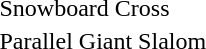<table>
<tr>
<td>Snowboard Cross</td>
<td colspan=2></td>
<td colspan=2></td>
<td colspan=2></td>
</tr>
<tr>
<td>Parallel Giant Slalom</td>
<td colspan=2></td>
<td colspan=2></td>
<td colspan=2></td>
</tr>
</table>
